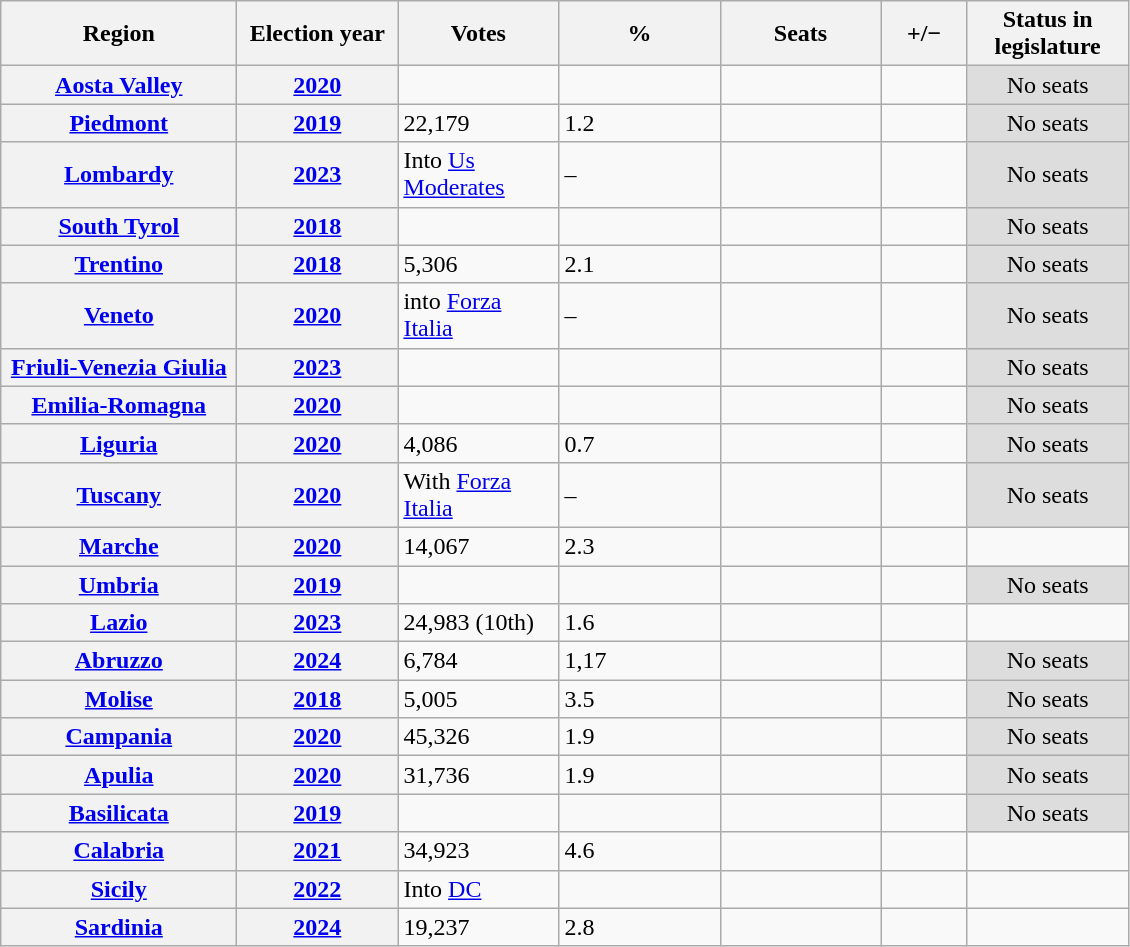<table class=wikitable style="border:1px #AAAAFF solid">
<tr>
<th width=150px>Region</th>
<th width=100px>Election year</th>
<th width=100px>Votes</th>
<th width=100px>%</th>
<th width=100px>Seats</th>
<th width=50px>+/−</th>
<th width=100px>Status in legislature</th>
</tr>
<tr>
<th><a href='#'>Aosta Valley</a></th>
<th><a href='#'>2020</a></th>
<td></td>
<td></td>
<td></td>
<td></td>
<td style="background:#ddd; text-align:center">No seats</td>
</tr>
<tr>
<th><a href='#'>Piedmont</a></th>
<th><a href='#'>2019</a></th>
<td>22,179</td>
<td>1.2</td>
<td></td>
<td></td>
<td style="background:#ddd; text-align:center">No seats</td>
</tr>
<tr>
<th><a href='#'>Lombardy</a></th>
<th><a href='#'>2023</a></th>
<td>Into <a href='#'>Us Moderates</a></td>
<td>–</td>
<td></td>
<td></td>
<td style="background:#ddd; text-align:center">No seats</td>
</tr>
<tr>
<th><a href='#'>South Tyrol</a></th>
<th><a href='#'>2018</a></th>
<td></td>
<td></td>
<td></td>
<td></td>
<td style="background:#ddd; text-align:center">No seats</td>
</tr>
<tr>
<th><a href='#'>Trentino</a></th>
<th><a href='#'>2018</a></th>
<td>5,306</td>
<td>2.1</td>
<td></td>
<td></td>
<td style="background:#ddd; text-align:center">No seats</td>
</tr>
<tr>
<th><a href='#'>Veneto</a></th>
<th><a href='#'>2020</a></th>
<td>into <a href='#'>Forza Italia</a></td>
<td>–</td>
<td></td>
<td></td>
<td style="background:#ddd; text-align:center">No seats</td>
</tr>
<tr>
<th><a href='#'>Friuli-Venezia Giulia</a></th>
<th><a href='#'>2023</a></th>
<td></td>
<td></td>
<td></td>
<td></td>
<td style="background:#ddd; text-align:center">No seats</td>
</tr>
<tr>
<th><a href='#'>Emilia-Romagna</a></th>
<th><a href='#'>2020</a></th>
<td></td>
<td></td>
<td></td>
<td></td>
<td style="background:#ddd; text-align:center">No seats</td>
</tr>
<tr>
<th><a href='#'>Liguria</a></th>
<th><a href='#'>2020</a></th>
<td>4,086</td>
<td>0.7</td>
<td></td>
<td></td>
<td style="background:#ddd; text-align:center">No seats</td>
</tr>
<tr>
<th><a href='#'>Tuscany</a></th>
<th><a href='#'>2020</a></th>
<td>With <a href='#'>Forza Italia</a></td>
<td>–</td>
<td></td>
<td></td>
<td style="background:#ddd; text-align:center">No seats</td>
</tr>
<tr>
<th><a href='#'>Marche</a></th>
<th><a href='#'>2020</a></th>
<td>14,067</td>
<td>2.3</td>
<td></td>
<td></td>
<td></td>
</tr>
<tr>
<th><a href='#'>Umbria</a></th>
<th><a href='#'>2019</a></th>
<td></td>
<td></td>
<td></td>
<td></td>
<td style="background:#ddd; text-align:center">No seats</td>
</tr>
<tr>
<th><a href='#'>Lazio</a></th>
<th><a href='#'>2023</a></th>
<td>24,983 (10th)</td>
<td>1.6</td>
<td></td>
<td></td>
<td></td>
</tr>
<tr>
<th><a href='#'>Abruzzo</a></th>
<th><a href='#'>2024</a></th>
<td>6,784</td>
<td>1,17</td>
<td></td>
<td></td>
<td style="background:#ddd; text-align:center">No seats</td>
</tr>
<tr>
<th><a href='#'>Molise</a></th>
<th><a href='#'>2018</a></th>
<td>5,005</td>
<td>3.5</td>
<td></td>
<td></td>
<td style="background:#ddd; text-align:center">No seats</td>
</tr>
<tr>
<th><a href='#'>Campania</a></th>
<th><a href='#'>2020</a></th>
<td>45,326</td>
<td>1.9</td>
<td></td>
<td></td>
<td style="background:#ddd; text-align:center">No seats</td>
</tr>
<tr>
<th><a href='#'>Apulia</a></th>
<th><a href='#'>2020</a></th>
<td>31,736</td>
<td>1.9</td>
<td></td>
<td></td>
<td style="background:#ddd; text-align:center">No seats</td>
</tr>
<tr>
<th><a href='#'>Basilicata</a></th>
<th><a href='#'>2019</a></th>
<td></td>
<td></td>
<td></td>
<td></td>
<td style="background:#ddd; text-align:center">No seats</td>
</tr>
<tr>
<th><a href='#'>Calabria</a></th>
<th><a href='#'>2021</a></th>
<td>34,923</td>
<td>4.6</td>
<td></td>
<td></td>
<td></td>
</tr>
<tr>
<th><a href='#'>Sicily</a></th>
<th><a href='#'>2022</a></th>
<td>Into <a href='#'>DC</a></td>
<td></td>
<td></td>
<td></td>
<td></td>
</tr>
<tr>
<th><a href='#'>Sardinia</a></th>
<th><a href='#'>2024</a></th>
<td>19,237</td>
<td>2.8</td>
<td></td>
<td></td>
<td></td>
</tr>
</table>
